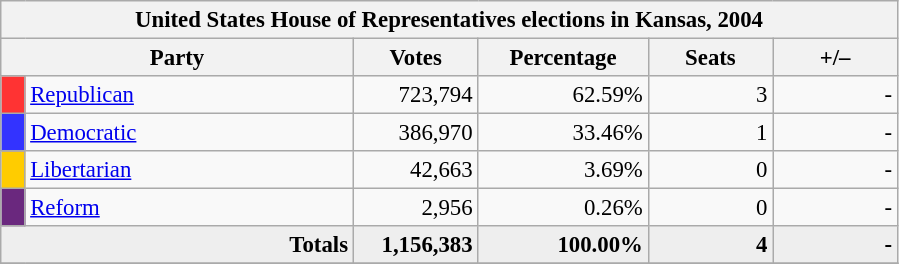<table class="wikitable" style="font-size: 95%;">
<tr>
<th colspan="6">United States House of Representatives elections in Kansas, 2004</th>
</tr>
<tr>
<th colspan=2 style="width: 15em">Party</th>
<th style="width: 5em">Votes</th>
<th style="width: 7em">Percentage</th>
<th style="width: 5em">Seats</th>
<th style="width: 5em">+/–</th>
</tr>
<tr>
<th style="background-color:#FF3333; width: 3px"></th>
<td style="width: 130px"><a href='#'>Republican</a></td>
<td align="right">723,794</td>
<td align="right">62.59%</td>
<td align="right">3</td>
<td align="right">-</td>
</tr>
<tr>
<th style="background-color:#3333FF; width: 3px"></th>
<td style="width: 130px"><a href='#'>Democratic</a></td>
<td align="right">386,970</td>
<td align="right">33.46%</td>
<td align="right">1</td>
<td align="right">-</td>
</tr>
<tr>
<th style="background-color:#FFCC00; width: 3px"></th>
<td style="width: 130px"><a href='#'>Libertarian</a></td>
<td align="right">42,663</td>
<td align="right">3.69%</td>
<td align="right">0</td>
<td align="right">-</td>
</tr>
<tr>
<th style="background-color:#6A287E; width: 3px"></th>
<td style="width: 130px"><a href='#'>Reform</a></td>
<td align="right">2,956</td>
<td align="right">0.26%</td>
<td align="right">0</td>
<td align="right">-</td>
</tr>
<tr bgcolor="#EEEEEE">
<td colspan="2" align="right"><strong>Totals</strong></td>
<td align="right"><strong>1,156,383</strong></td>
<td align="right"><strong>100.00%</strong></td>
<td align="right"><strong>4</strong></td>
<td align="right"><strong>-</strong></td>
</tr>
<tr bgcolor="#EEEEEE">
</tr>
</table>
